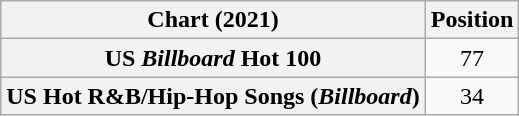<table class="wikitable sortable plainrowheaders" style="text-align:center">
<tr>
<th scope="col">Chart (2021)</th>
<th scope="col">Position</th>
</tr>
<tr>
<th scope="row">US <em>Billboard</em> Hot 100</th>
<td>77</td>
</tr>
<tr>
<th scope="row">US Hot R&B/Hip-Hop Songs (<em>Billboard</em>)</th>
<td>34</td>
</tr>
</table>
